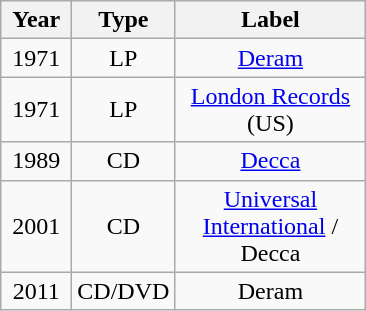<table class="wikitable">
<tr>
<th width=40>Year</th>
<th width=40>Type</th>
<th width=120>Label</th>
</tr>
<tr>
<td style="text-align:center;">1971</td>
<td style="text-align:center;">LP</td>
<td style="text-align:center;"><a href='#'>Deram</a></td>
</tr>
<tr style="text-align:center;">
<td>1971</td>
<td>LP</td>
<td><a href='#'>London Records</a> (US)</td>
</tr>
<tr>
<td style="text-align:center;">1989</td>
<td style="text-align:center;">CD</td>
<td style="text-align:center;"><a href='#'>Decca</a></td>
</tr>
<tr>
<td style="text-align:center;">2001</td>
<td style="text-align:center;">CD</td>
<td style="text-align:center;"><a href='#'>Universal International</a> / Decca</td>
</tr>
<tr>
<td style="text-align:center;">2011</td>
<td style="text-align:center;">CD/DVD</td>
<td style="text-align:center;">Deram</td>
</tr>
</table>
